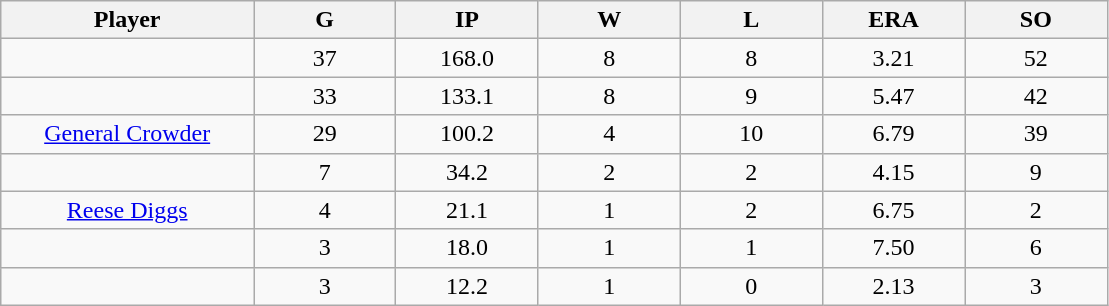<table class="wikitable sortable">
<tr>
<th bgcolor="#DDDDFF" width="16%">Player</th>
<th bgcolor="#DDDDFF" width="9%">G</th>
<th bgcolor="#DDDDFF" width="9%">IP</th>
<th bgcolor="#DDDDFF" width="9%">W</th>
<th bgcolor="#DDDDFF" width="9%">L</th>
<th bgcolor="#DDDDFF" width="9%">ERA</th>
<th bgcolor="#DDDDFF" width="9%">SO</th>
</tr>
<tr align="center">
<td></td>
<td>37</td>
<td>168.0</td>
<td>8</td>
<td>8</td>
<td>3.21</td>
<td>52</td>
</tr>
<tr align="center">
<td></td>
<td>33</td>
<td>133.1</td>
<td>8</td>
<td>9</td>
<td>5.47</td>
<td>42</td>
</tr>
<tr align="center">
<td><a href='#'>General Crowder</a></td>
<td>29</td>
<td>100.2</td>
<td>4</td>
<td>10</td>
<td>6.79</td>
<td>39</td>
</tr>
<tr align="center">
<td></td>
<td>7</td>
<td>34.2</td>
<td>2</td>
<td>2</td>
<td>4.15</td>
<td>9</td>
</tr>
<tr align="center">
<td><a href='#'>Reese Diggs</a></td>
<td>4</td>
<td>21.1</td>
<td>1</td>
<td>2</td>
<td>6.75</td>
<td>2</td>
</tr>
<tr align="center">
<td></td>
<td>3</td>
<td>18.0</td>
<td>1</td>
<td>1</td>
<td>7.50</td>
<td>6</td>
</tr>
<tr align="center">
<td></td>
<td>3</td>
<td>12.2</td>
<td>1</td>
<td>0</td>
<td>2.13</td>
<td>3</td>
</tr>
</table>
